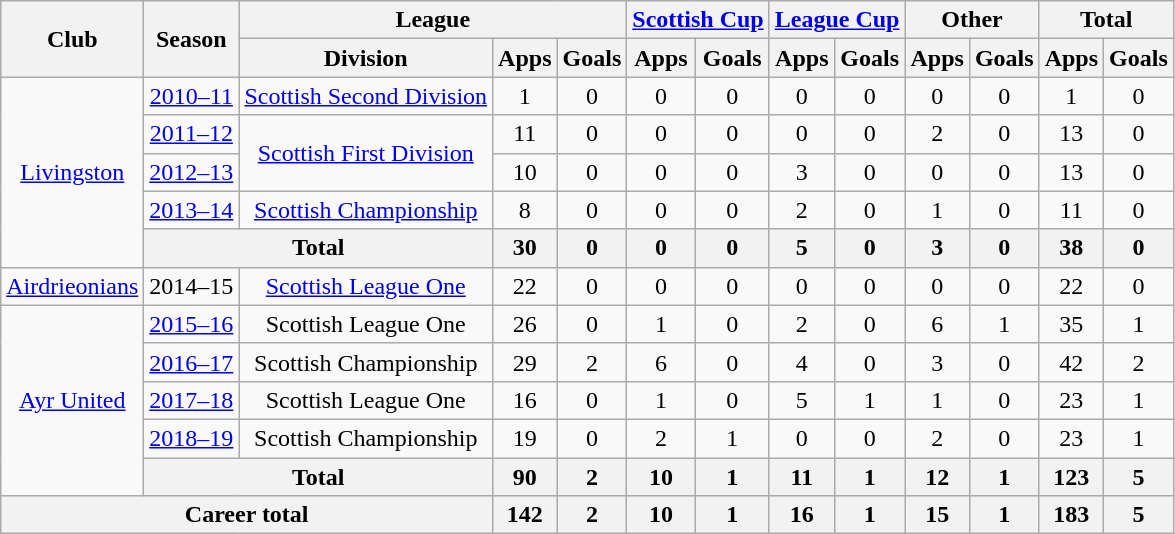<table class="wikitable" style="text-align: center">
<tr>
<th rowspan="2">Club</th>
<th rowspan="2">Season</th>
<th colspan="3">League</th>
<th colspan="2"><a href='#'>Scottish Cup</a></th>
<th colspan="2"><a href='#'>League Cup</a></th>
<th colspan="2">Other</th>
<th colspan="2">Total</th>
</tr>
<tr>
<th>Division</th>
<th>Apps</th>
<th>Goals</th>
<th>Apps</th>
<th>Goals</th>
<th>Apps</th>
<th>Goals</th>
<th>Apps</th>
<th>Goals</th>
<th>Apps</th>
<th>Goals</th>
</tr>
<tr>
<td rowspan="5"><a href='#'>Livingston</a></td>
<td><a href='#'>2010–11</a></td>
<td><a href='#'>Scottish Second Division</a></td>
<td>1</td>
<td>0</td>
<td>0</td>
<td>0</td>
<td>0</td>
<td>0</td>
<td>0</td>
<td>0</td>
<td>1</td>
<td>0</td>
</tr>
<tr>
<td><a href='#'>2011–12</a></td>
<td rowspan="2"><a href='#'>Scottish First Division</a></td>
<td>11</td>
<td>0</td>
<td>0</td>
<td>0</td>
<td>0</td>
<td>0</td>
<td>2</td>
<td>0</td>
<td>13</td>
<td>0</td>
</tr>
<tr>
<td><a href='#'>2012–13</a></td>
<td>10</td>
<td>0</td>
<td>0</td>
<td>0</td>
<td>3</td>
<td>0</td>
<td>0</td>
<td>0</td>
<td>13</td>
<td>0</td>
</tr>
<tr>
<td><a href='#'>2013–14</a></td>
<td><a href='#'>Scottish Championship</a></td>
<td>8</td>
<td>0</td>
<td>0</td>
<td>0</td>
<td>2</td>
<td>0</td>
<td>1</td>
<td>0</td>
<td>11</td>
<td>0</td>
</tr>
<tr>
<th colspan="2">Total</th>
<th>30</th>
<th>0</th>
<th>0</th>
<th>0</th>
<th>5</th>
<th>0</th>
<th>3</th>
<th>0</th>
<th>38</th>
<th>0</th>
</tr>
<tr>
<td><a href='#'>Airdrieonians</a></td>
<td>2014–15</td>
<td><a href='#'>Scottish League One</a></td>
<td>22</td>
<td>0</td>
<td>0</td>
<td>0</td>
<td>0</td>
<td>0</td>
<td>0</td>
<td>0</td>
<td>22</td>
<td>0</td>
</tr>
<tr>
<td rowspan="5"><a href='#'>Ayr United</a></td>
<td><a href='#'>2015–16</a></td>
<td>Scottish League One</td>
<td>26</td>
<td>0</td>
<td>1</td>
<td>0</td>
<td>2</td>
<td>0</td>
<td>6</td>
<td>1</td>
<td>35</td>
<td>1</td>
</tr>
<tr>
<td><a href='#'>2016–17</a></td>
<td>Scottish Championship</td>
<td>29</td>
<td>2</td>
<td>6</td>
<td>0</td>
<td>4</td>
<td>0</td>
<td>3</td>
<td>0</td>
<td>42</td>
<td>2</td>
</tr>
<tr>
<td><a href='#'>2017–18</a></td>
<td>Scottish League One</td>
<td>16</td>
<td>0</td>
<td>1</td>
<td>0</td>
<td>5</td>
<td>1</td>
<td>1</td>
<td>0</td>
<td>23</td>
<td>1</td>
</tr>
<tr>
<td><a href='#'>2018–19</a></td>
<td>Scottish Championship</td>
<td>19</td>
<td>0</td>
<td>2</td>
<td>1</td>
<td>0</td>
<td>0</td>
<td>2</td>
<td>0</td>
<td>23</td>
<td>1</td>
</tr>
<tr>
<th colspan="2">Total</th>
<th>90</th>
<th>2</th>
<th>10</th>
<th>1</th>
<th>11</th>
<th>1</th>
<th>12</th>
<th>1</th>
<th>123</th>
<th>5</th>
</tr>
<tr>
<th colspan="3">Career total</th>
<th>142</th>
<th>2</th>
<th>10</th>
<th>1</th>
<th>16</th>
<th>1</th>
<th>15</th>
<th>1</th>
<th>183</th>
<th>5</th>
</tr>
</table>
